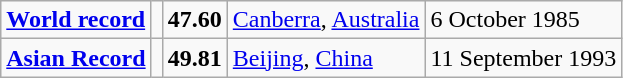<table class="wikitable">
<tr>
<td><strong><a href='#'>World record</a></strong></td>
<td></td>
<td><strong>47.60</strong></td>
<td><a href='#'>Canberra</a>, <a href='#'>Australia</a></td>
<td>6 October 1985</td>
</tr>
<tr>
<td><strong><a href='#'>Asian Record</a></strong></td>
<td></td>
<td><strong>49.81</strong></td>
<td><a href='#'>Beijing</a>, <a href='#'>China</a></td>
<td>11 September 1993</td>
</tr>
</table>
